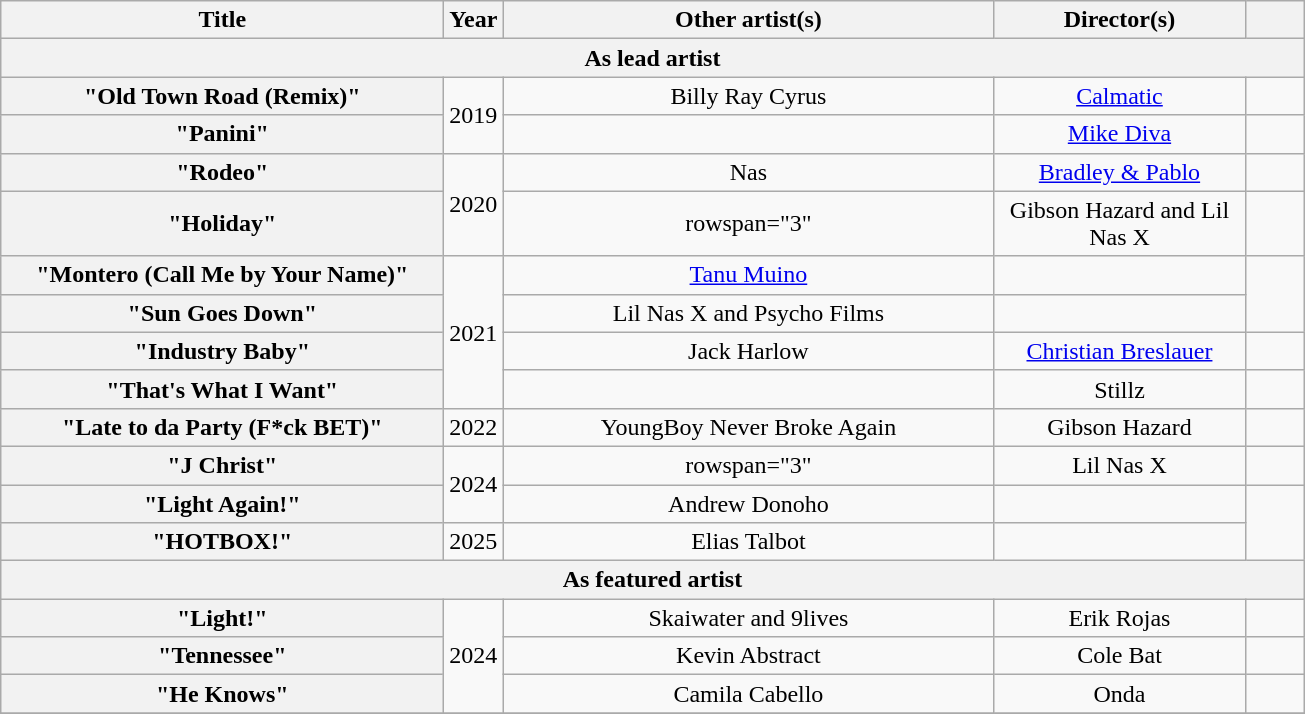<table class="wikitable plainrowheaders" style="text-align:center;">
<tr>
<th scope="col" style="width:18em;">Title</th>
<th scope="col" style="width:1em;">Year</th>
<th scope="col" style="width:20em;">Other artist(s)</th>
<th scope="col" style="width:10em;">Director(s)</th>
<th scope="col" style="width:2em;"></th>
</tr>
<tr>
<th scope="col" colspan="5">As lead artist</th>
</tr>
<tr>
<th scope="row">"Old Town Road (Remix)"</th>
<td rowspan="2">2019</td>
<td>Billy Ray Cyrus</td>
<td><a href='#'>Calmatic</a></td>
<td></td>
</tr>
<tr>
<th scope="row">"Panini"</th>
<td></td>
<td><a href='#'>Mike Diva</a></td>
<td></td>
</tr>
<tr>
<th scope="row">"Rodeo"</th>
<td rowspan="2">2020</td>
<td>Nas</td>
<td><a href='#'>Bradley & Pablo</a></td>
<td></td>
</tr>
<tr>
<th scope="row">"Holiday"</th>
<td>rowspan="3" </td>
<td>Gibson Hazard and Lil Nas X</td>
<td></td>
</tr>
<tr>
<th scope="row">"Montero (Call Me by Your Name)"</th>
<td rowspan="4">2021</td>
<td><a href='#'>Tanu Muino</a></td>
<td></td>
</tr>
<tr>
<th scope="row">"Sun Goes Down"</th>
<td>Lil Nas X and Psycho Films</td>
<td></td>
</tr>
<tr>
<th scope="row">"Industry Baby"</th>
<td>Jack Harlow</td>
<td><a href='#'>Christian Breslauer</a></td>
<td></td>
</tr>
<tr>
<th scope="row">"That's What I Want"</th>
<td></td>
<td>Stillz</td>
<td></td>
</tr>
<tr>
<th scope="row">"Late to da Party (F*ck BET)"</th>
<td>2022</td>
<td>YoungBoy Never Broke Again</td>
<td>Gibson Hazard</td>
<td></td>
</tr>
<tr>
<th scope="row">"J Christ"<br></th>
<td rowspan="2">2024</td>
<td>rowspan="3" </td>
<td>Lil Nas X</td>
<td></td>
</tr>
<tr>
<th scope="row">"Light Again!"</th>
<td>Andrew Donoho</td>
<td></td>
</tr>
<tr>
<th scope="row">"HOTBOX!"</th>
<td>2025</td>
<td>Elias Talbot</td>
<td></td>
</tr>
<tr>
<th scope="col" colspan="5">As featured artist</th>
</tr>
<tr>
<th scope="row">"Light!"</th>
<td rowspan="3">2024</td>
<td>Skaiwater and 9lives</td>
<td>Erik Rojas</td>
<td></td>
</tr>
<tr>
<th scope="row">"Tennessee"</th>
<td>Kevin Abstract</td>
<td>Cole Bat</td>
<td></td>
</tr>
<tr>
<th scope="row">"He Knows"</th>
<td>Camila Cabello</td>
<td>Onda</td>
<td></td>
</tr>
<tr>
</tr>
</table>
